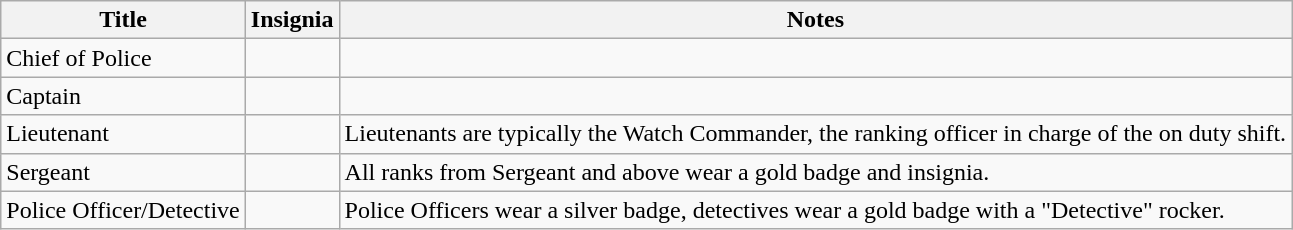<table class="wikitable">
<tr>
<th>Title</th>
<th>Insignia</th>
<th>Notes</th>
</tr>
<tr>
<td>Chief of Police</td>
<td></td>
<td></td>
</tr>
<tr>
<td>Captain</td>
<td></td>
<td></td>
</tr>
<tr>
<td>Lieutenant</td>
<td></td>
<td>Lieutenants are typically the Watch Commander, the ranking officer in charge of the on duty shift.</td>
</tr>
<tr>
<td>Sergeant</td>
<td></td>
<td>All ranks from Sergeant and above wear a gold badge and insignia.</td>
</tr>
<tr>
<td>Police Officer/Detective</td>
<td></td>
<td>Police Officers wear a silver badge, detectives wear a gold badge with a "Detective" rocker.</td>
</tr>
</table>
